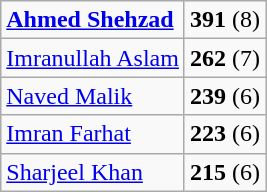<table class="wikitable">
<tr>
<td><strong><a href='#'>Ahmed Shehzad</a></strong></td>
<td><strong>391</strong> (8)</td>
</tr>
<tr>
<td><a href='#'>Imranullah Aslam</a></td>
<td><strong>262</strong> (7)</td>
</tr>
<tr>
<td><a href='#'>Naved Malik</a></td>
<td><strong>239</strong> (6)</td>
</tr>
<tr>
<td><a href='#'>Imran Farhat</a></td>
<td><strong>223</strong> (6)</td>
</tr>
<tr>
<td><a href='#'>Sharjeel Khan</a></td>
<td><strong>215</strong> (6)</td>
</tr>
</table>
